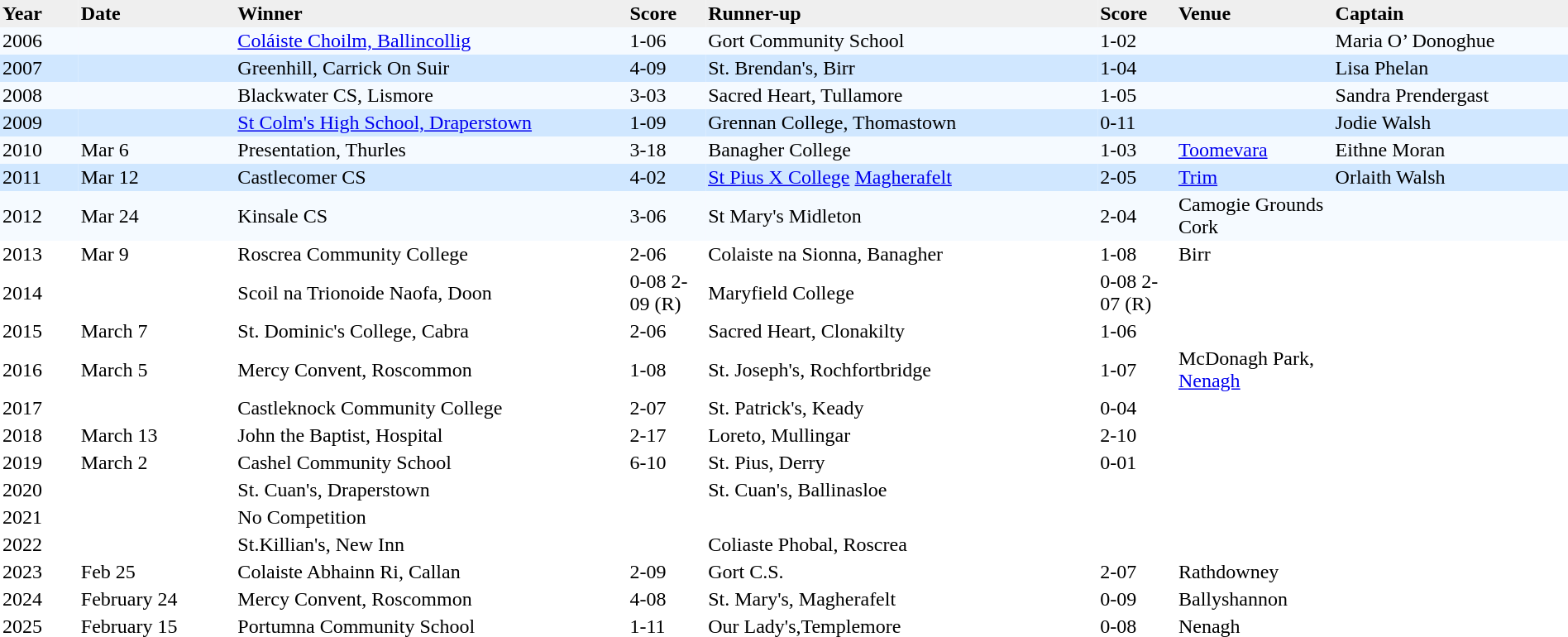<table cellpadding=2 cellspacing=4 width=100% style="border-collapse:collapse">
<tr align=left style="background:#efefef;">
<th width=5%>Year</th>
<th width=10%>Date</th>
<th width=25%>Winner</th>
<th width=5%>Score</th>
<th width=25%>Runner-up</th>
<th width=5%>Score</th>
<th width=10%>Venue</th>
<th width=20%>Captain</th>
</tr>
<tr bgcolor=#F5FAFF>
<td>2006</td>
<td></td>
<td><a href='#'>Coláiste Choilm, Ballincollig</a></td>
<td>1-06</td>
<td>Gort Community School</td>
<td>1-02</td>
<td></td>
<td>Maria O’ Donoghue</td>
</tr>
<tr bgcolor=#D0E7FF>
<td>2007</td>
<td></td>
<td>Greenhill, Carrick On Suir</td>
<td>4-09</td>
<td>St. Brendan's, Birr</td>
<td>1-04</td>
<td></td>
<td>Lisa Phelan</td>
</tr>
<tr bgcolor=#F5FAFF>
<td>2008</td>
<td></td>
<td>Blackwater CS, Lismore</td>
<td>3-03</td>
<td>Sacred Heart, Tullamore</td>
<td>1-05</td>
<td></td>
<td>Sandra Prendergast</td>
</tr>
<tr bgcolor=#D0E7FF>
<td>2009</td>
<td></td>
<td><a href='#'>St Colm's High School, Draperstown</a></td>
<td>1-09</td>
<td>Grennan College, Thomastown</td>
<td>0-11</td>
<td></td>
<td>Jodie Walsh</td>
</tr>
<tr bgcolor=#F5FAFF>
<td>2010</td>
<td>Mar 6</td>
<td>Presentation, Thurles</td>
<td>3-18</td>
<td>Banagher College</td>
<td>1-03</td>
<td><a href='#'>Toomevara</a></td>
<td>Eithne Moran</td>
</tr>
<tr bgcolor=#D0E7FF>
<td>2011</td>
<td>Mar 12</td>
<td>Castlecomer CS</td>
<td>4-02</td>
<td><a href='#'>St Pius X College</a> <a href='#'>Magherafelt</a></td>
<td>2-05</td>
<td><a href='#'>Trim</a></td>
<td>Orlaith Walsh</td>
</tr>
<tr bgcolor=#F5FAFF>
<td>2012</td>
<td>Mar 24</td>
<td>Kinsale CS</td>
<td>3-06</td>
<td>St Mary's Midleton</td>
<td>2-04</td>
<td>Camogie Grounds Cork</td>
<td></td>
</tr>
<tr>
<td>2013</td>
<td>Mar 9</td>
<td>Roscrea Community College</td>
<td>2-06</td>
<td>Colaiste na Sionna, Banagher</td>
<td>1-08</td>
<td>Birr</td>
<td></td>
</tr>
<tr>
<td>2014</td>
<td></td>
<td>Scoil na Trionoide Naofa, Doon</td>
<td>0-08 2-09 (R)</td>
<td>Maryfield College</td>
<td>0-08 2-07 (R)</td>
<td></td>
<td></td>
</tr>
<tr>
<td>2015</td>
<td>March 7</td>
<td>St. Dominic's College, Cabra</td>
<td>2-06</td>
<td>Sacred Heart, Clonakilty</td>
<td>1-06</td>
<td></td>
<td></td>
</tr>
<tr>
<td>2016</td>
<td>March 5</td>
<td>Mercy Convent, Roscommon</td>
<td>1-08</td>
<td>St. Joseph's, Rochfortbridge</td>
<td>1-07</td>
<td>McDonagh Park, <a href='#'>Nenagh</a></td>
<td></td>
</tr>
<tr>
<td>2017</td>
<td></td>
<td>Castleknock Community College</td>
<td>2-07</td>
<td>St. Patrick's, Keady</td>
<td>0-04</td>
<td></td>
<td></td>
</tr>
<tr>
<td>2018</td>
<td>March 13</td>
<td>John the Baptist, Hospital</td>
<td>2-17</td>
<td>Loreto, Mullingar</td>
<td>2-10</td>
<td></td>
<td></td>
</tr>
<tr>
<td>2019</td>
<td>March 2</td>
<td>Cashel Community School</td>
<td>6-10</td>
<td>St. Pius, Derry</td>
<td>0-01</td>
<td></td>
<td></td>
</tr>
<tr>
<td>2020</td>
<td></td>
<td>St. Cuan's, Draperstown</td>
<td></td>
<td>St. Cuan's, Ballinasloe</td>
<td></td>
<td></td>
<td></td>
</tr>
<tr>
<td>2021</td>
<td></td>
<td>No Competition</td>
</tr>
<tr>
<td>2022</td>
<td></td>
<td>St.Killian's, New Inn</td>
<td></td>
<td>Coliaste Phobal, Roscrea</td>
<td></td>
<td></td>
<td></td>
</tr>
<tr>
<td>2023</td>
<td>Feb 25</td>
<td>Colaiste Abhainn Ri, Callan</td>
<td>2-09</td>
<td>Gort C.S.</td>
<td>2-07</td>
<td>Rathdowney</td>
<td></td>
</tr>
<tr>
<td>2024</td>
<td>February 24</td>
<td>Mercy Convent, Roscommon</td>
<td>4-08</td>
<td>St. Mary's, Magherafelt</td>
<td>0-09</td>
<td>Ballyshannon</td>
<td></td>
</tr>
<tr>
<td>2025</td>
<td>February 15</td>
<td>Portumna Community School</td>
<td>1-11</td>
<td>Our Lady's,Templemore</td>
<td>0-08</td>
<td>Nenagh</td>
<td></td>
</tr>
</table>
